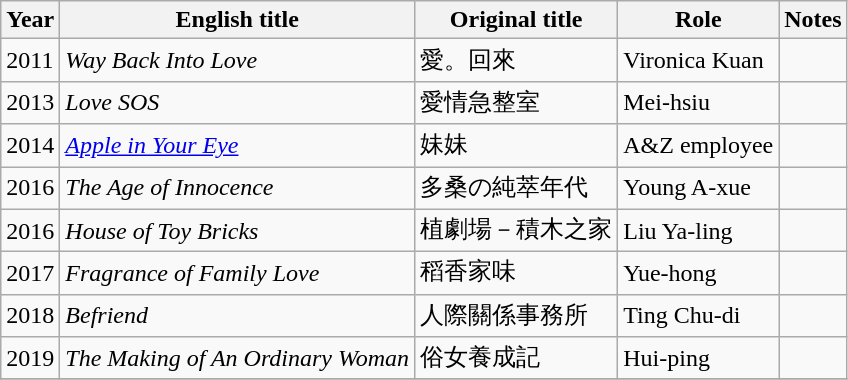<table class="wikitable sortable">
<tr>
<th>Year</th>
<th>English title</th>
<th>Original title</th>
<th>Role</th>
<th class="unsortable">Notes</th>
</tr>
<tr>
<td>2011</td>
<td><em>Way Back Into Love</em></td>
<td>愛。回來</td>
<td>Vironica Kuan</td>
<td></td>
</tr>
<tr>
<td>2013</td>
<td><em>Love SOS</em></td>
<td>愛情急整室</td>
<td>Mei-hsiu</td>
<td></td>
</tr>
<tr>
<td>2014</td>
<td><em><a href='#'>Apple in Your Eye</a></em></td>
<td>妹妹</td>
<td>A&Z employee</td>
<td></td>
</tr>
<tr>
<td>2016</td>
<td><em>The Age of Innocence</em></td>
<td>多桑の純萃年代</td>
<td>Young A-xue</td>
<td></td>
</tr>
<tr>
<td>2016</td>
<td><em>House of Toy Bricks</em></td>
<td>植劇場－積木之家</td>
<td>Liu Ya-ling</td>
<td></td>
</tr>
<tr>
<td>2017</td>
<td><em>Fragrance of Family Love</em></td>
<td>稻香家味</td>
<td>Yue-hong</td>
<td></td>
</tr>
<tr>
<td>2018</td>
<td><em>Befriend</em></td>
<td>人際關係事務所</td>
<td>Ting Chu-di</td>
<td></td>
</tr>
<tr>
<td>2019</td>
<td><em>The Making of An Ordinary Woman</em></td>
<td>俗女養成記</td>
<td>Hui-ping</td>
<td></td>
</tr>
<tr>
</tr>
</table>
